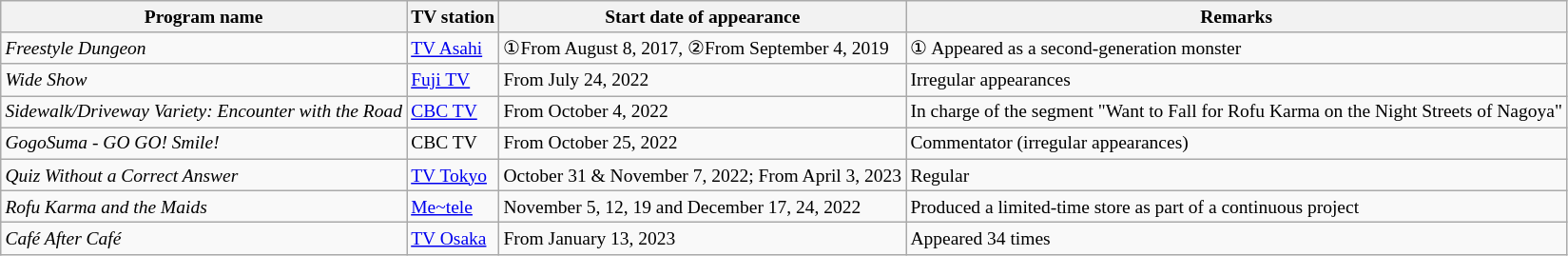<table class="wikitable" style="font-size:small">
<tr>
<th>Program name</th>
<th>TV station</th>
<th>Start date of appearance</th>
<th>Remarks</th>
</tr>
<tr>
<td><em>Freestyle Dungeon</em></td>
<td><a href='#'>TV Asahi</a></td>
<td>①From August 8, 2017, ②From September 4, 2019</td>
<td>① Appeared as a second-generation monster</td>
</tr>
<tr>
<td><em>Wide Show</em></td>
<td><a href='#'>Fuji TV</a></td>
<td>From July 24, 2022</td>
<td>Irregular appearances</td>
</tr>
<tr>
<td><em>Sidewalk/Driveway Variety: Encounter with the Road</em></td>
<td><a href='#'>CBC TV</a></td>
<td>From October 4, 2022</td>
<td>In charge of the segment "Want to Fall for Rofu Karma on the Night Streets of Nagoya"</td>
</tr>
<tr>
<td><em>GogoSuma - GO GO! Smile!</em></td>
<td>CBC TV</td>
<td>From October 25, 2022</td>
<td>Commentator (irregular appearances)</td>
</tr>
<tr>
<td><em>Quiz Without a Correct Answer</em></td>
<td><a href='#'>TV Tokyo</a></td>
<td>October 31 & November 7, 2022; From April 3, 2023</td>
<td>Regular</td>
</tr>
<tr>
<td><em>Rofu Karma and the Maids</em></td>
<td><a href='#'>Me~tele</a></td>
<td>November 5, 12, 19 and December 17, 24, 2022</td>
<td>Produced a limited-time store as part of a continuous project</td>
</tr>
<tr>
<td><em>Café After Café</em></td>
<td><a href='#'>TV Osaka</a></td>
<td>From January 13, 2023</td>
<td>Appeared 34 times</td>
</tr>
</table>
